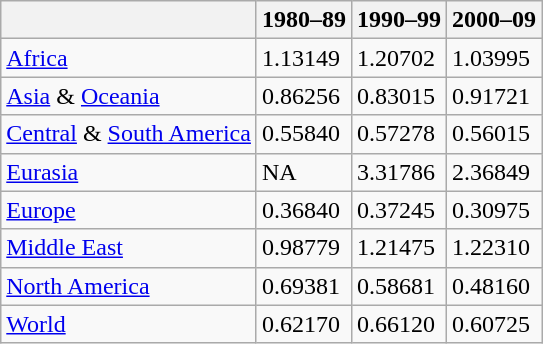<table class="wikitable sortable">
<tr>
<th></th>
<th>1980–89</th>
<th>1990–99</th>
<th>2000–09</th>
</tr>
<tr>
<td><a href='#'>Africa</a></td>
<td>1.13149</td>
<td>1.20702</td>
<td>1.03995</td>
</tr>
<tr>
<td><a href='#'>Asia</a> & <a href='#'>Oceania</a></td>
<td>0.86256</td>
<td>0.83015</td>
<td>0.91721</td>
</tr>
<tr>
<td><a href='#'>Central</a> & <a href='#'>South America</a></td>
<td>0.55840</td>
<td>0.57278</td>
<td>0.56015</td>
</tr>
<tr>
<td><a href='#'>Eurasia</a></td>
<td>NA</td>
<td>3.31786</td>
<td>2.36849</td>
</tr>
<tr>
<td><a href='#'>Europe</a></td>
<td>0.36840</td>
<td>0.37245</td>
<td>0.30975</td>
</tr>
<tr>
<td><a href='#'>Middle East</a></td>
<td>0.98779</td>
<td>1.21475</td>
<td>1.22310</td>
</tr>
<tr>
<td><a href='#'>North America</a></td>
<td>0.69381</td>
<td>0.58681</td>
<td>0.48160</td>
</tr>
<tr>
<td><a href='#'>World</a></td>
<td>0.62170</td>
<td>0.66120</td>
<td>0.60725</td>
</tr>
</table>
